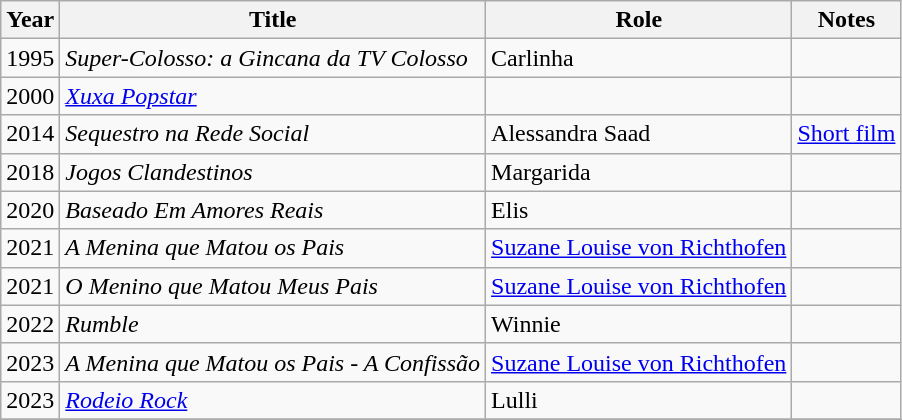<table class="wikitable">
<tr>
<th>Year</th>
<th>Title</th>
<th>Role</th>
<th>Notes</th>
</tr>
<tr>
<td>1995</td>
<td><em>Super-Colosso: a Gincana da TV Colosso</em></td>
<td>Carlinha</td>
<td></td>
</tr>
<tr>
<td>2000</td>
<td><em><a href='#'>Xuxa Popstar</a></em></td>
<td></td>
<td></td>
</tr>
<tr>
<td>2014</td>
<td><em>Sequestro na Rede Social</em></td>
<td>Alessandra Saad</td>
<td><a href='#'>Short film</a></td>
</tr>
<tr>
<td>2018</td>
<td><em>Jogos Clandestinos</em></td>
<td>Margarida</td>
<td></td>
</tr>
<tr>
<td>2020</td>
<td><em>Baseado Em Amores Reais</em></td>
<td>Elis</td>
<td></td>
</tr>
<tr>
<td>2021</td>
<td><em>A Menina que Matou os Pais</em></td>
<td><a href='#'>Suzane Louise von Richthofen</a></td>
<td></td>
</tr>
<tr>
<td>2021</td>
<td><em>O Menino que Matou Meus Pais</em></td>
<td><a href='#'>Suzane Louise von Richthofen</a></td>
<td></td>
</tr>
<tr>
<td>2022</td>
<td><em>Rumble</em></td>
<td>Winnie</td>
<td></td>
</tr>
<tr>
<td>2023</td>
<td><em>A Menina que Matou os Pais - A Confissão</em></td>
<td><a href='#'>Suzane Louise von Richthofen</a></td>
<td></td>
</tr>
<tr>
<td>2023</td>
<td><em><a href='#'>Rodeio Rock</a></em></td>
<td>Lulli</td>
<td></td>
</tr>
<tr>
</tr>
</table>
